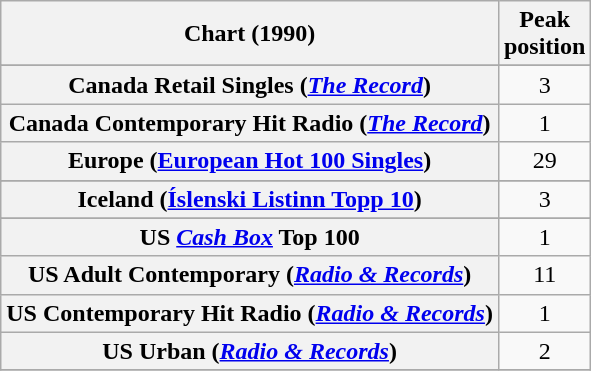<table class="wikitable sortable plainrowheaders" style="text-align:center">
<tr>
<th scope="col">Chart (1990)</th>
<th scope="col">Peak<br>position</th>
</tr>
<tr>
</tr>
<tr>
</tr>
<tr>
</tr>
<tr>
</tr>
<tr>
</tr>
<tr>
<th scope="row">Canada Retail Singles (<em><a href='#'>The Record</a></em>)</th>
<td>3</td>
</tr>
<tr>
<th scope="row">Canada Contemporary Hit Radio (<em><a href='#'>The Record</a></em>)</th>
<td>1</td>
</tr>
<tr>
<th scope="row">Europe (<a href='#'>European Hot 100 Singles</a>)</th>
<td>29</td>
</tr>
<tr>
</tr>
<tr>
<th scope="row">Iceland (<a href='#'>Íslenski Listinn Topp 10</a>)</th>
<td>3</td>
</tr>
<tr>
</tr>
<tr>
</tr>
<tr>
</tr>
<tr>
</tr>
<tr>
</tr>
<tr>
</tr>
<tr>
</tr>
<tr>
</tr>
<tr>
</tr>
<tr>
</tr>
<tr>
<th scope="row">US <em><a href='#'>Cash Box</a></em> Top 100</th>
<td>1</td>
</tr>
<tr>
<th scope="row">US Adult Contemporary (<em><a href='#'>Radio & Records</a></em>)</th>
<td>11</td>
</tr>
<tr>
<th scope="row">US Contemporary Hit Radio (<em><a href='#'>Radio & Records</a></em>)</th>
<td>1</td>
</tr>
<tr>
<th scope="row">US Urban (<em><a href='#'>Radio & Records</a></em>)</th>
<td>2</td>
</tr>
<tr>
</tr>
</table>
